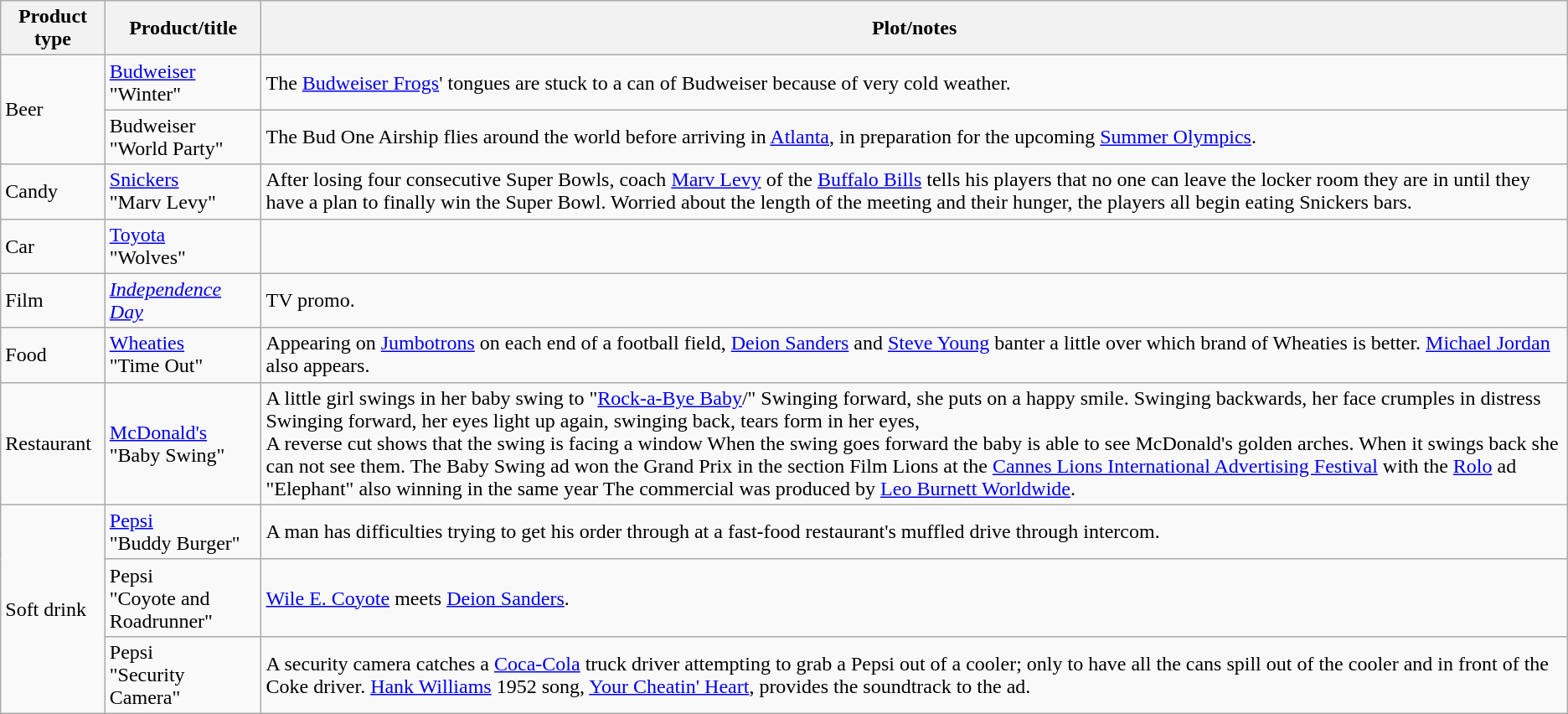<table class="wikitable">
<tr>
<th>Product type</th>
<th>Product/title</th>
<th>Plot/notes</th>
</tr>
<tr>
<td rowspan="2">Beer</td>
<td><a href='#'>Budweiser</a><br>"Winter"</td>
<td>The <a href='#'>Budweiser Frogs</a>' tongues are stuck to a can of Budweiser because of very cold weather.</td>
</tr>
<tr>
<td>Budweiser<br>"World Party"</td>
<td>The Bud One Airship flies around the world before arriving in <a href='#'>Atlanta</a>, in preparation for the upcoming <a href='#'>Summer Olympics</a>.</td>
</tr>
<tr>
<td>Candy</td>
<td><a href='#'>Snickers</a><br>"Marv Levy"</td>
<td>After losing four consecutive Super Bowls, coach <a href='#'>Marv Levy</a> of the <a href='#'>Buffalo Bills</a> tells his players that no one can leave the locker room they are in until they have a plan to finally win the Super Bowl. Worried about the length of the meeting and their hunger, the players all begin eating Snickers bars.</td>
</tr>
<tr>
<td>Car</td>
<td><a href='#'>Toyota</a><br>"Wolves"</td>
<td></td>
</tr>
<tr>
<td>Film</td>
<td><em><a href='#'>Independence Day</a></em></td>
<td>TV promo.</td>
</tr>
<tr>
<td>Food</td>
<td><a href='#'>Wheaties</a><br>"Time Out"</td>
<td>Appearing on <a href='#'>Jumbotrons</a> on each end of a football field, <a href='#'>Deion Sanders</a> and <a href='#'>Steve Young</a> banter a little over which brand of Wheaties is better. <a href='#'>Michael Jordan</a> also appears.</td>
</tr>
<tr>
<td>Restaurant</td>
<td><a href='#'>McDonald's</a><br>"Baby Swing"</td>
<td>A little girl swings in her baby swing to "<a href='#'>Rock-a-Bye Baby</a>/" Swinging forward, she puts on a happy smile. Swinging backwards, her face crumples in distress Swinging forward, her eyes light up again, swinging back, tears form in her eyes,<br>A reverse cut shows that the swing is facing a window When the swing goes forward the baby is able to see McDonald's golden arches. When it swings back she can not see them. The Baby Swing ad won the Grand Prix in the section Film Lions at the <a href='#'>Cannes Lions International Advertising Festival</a> with the <a href='#'>Rolo</a> ad "Elephant" also winning in the same year The commercial was produced by <a href='#'>Leo Burnett Worldwide</a>.</td>
</tr>
<tr>
<td rowspan="3">Soft drink</td>
<td><a href='#'>Pepsi</a><br>"Buddy Burger"</td>
<td>A man has difficulties trying to get his order through at a fast-food restaurant's muffled drive through intercom.</td>
</tr>
<tr>
<td>Pepsi<br>"Coyote and Roadrunner"</td>
<td><a href='#'>Wile E. Coyote</a> meets <a href='#'>Deion Sanders</a>.</td>
</tr>
<tr>
<td>Pepsi<br>"Security Camera"</td>
<td>A security camera catches a <a href='#'>Coca-Cola</a> truck driver attempting to grab a Pepsi out of a cooler; only to have all the cans spill out of the cooler and in front of the Coke driver. <a href='#'>Hank Williams</a> 1952 song, <a href='#'>Your Cheatin' Heart</a>, provides the soundtrack to the ad.</td>
</tr>
</table>
